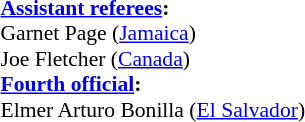<table width=50% style="font-size: 90%">
<tr>
<td><br><strong><a href='#'>Assistant referees</a>:</strong>
<br>Garnet Page (<a href='#'>Jamaica</a>)
<br>Joe Fletcher (<a href='#'>Canada</a>)
<br><strong><a href='#'>Fourth official</a>:</strong>
<br>Elmer Arturo Bonilla (<a href='#'>El Salvador</a>)</td>
</tr>
</table>
